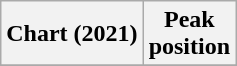<table class="wikitable sortable plainrowheaders" style="text-align:center">
<tr>
<th>Chart (2021)</th>
<th>Peak<br>position</th>
</tr>
<tr>
</tr>
</table>
